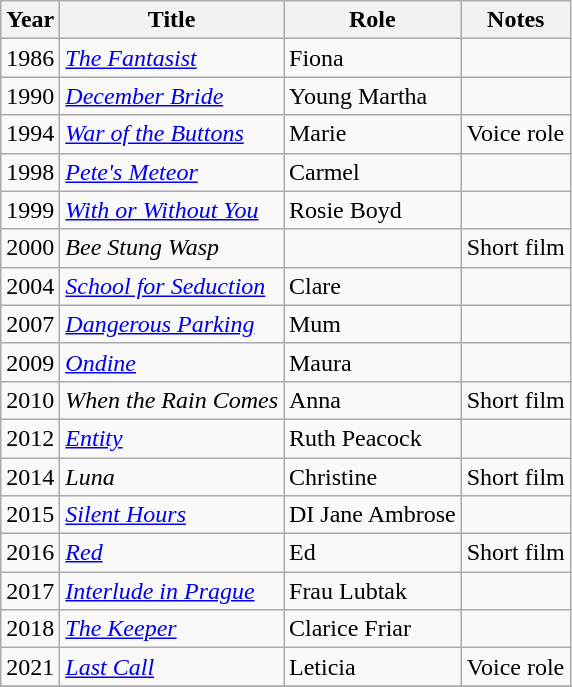<table class="wikitable sortable">
<tr>
<th>Year</th>
<th>Title</th>
<th>Role</th>
<th class="unsortable">Notes</th>
</tr>
<tr>
<td>1986</td>
<td><em><a href='#'>The Fantasist</a></em></td>
<td>Fiona</td>
<td></td>
</tr>
<tr>
<td>1990</td>
<td><em><a href='#'>December Bride</a></em></td>
<td>Young Martha</td>
<td></td>
</tr>
<tr>
<td>1994</td>
<td><em><a href='#'>War of the Buttons</a></em></td>
<td>Marie</td>
<td>Voice role</td>
</tr>
<tr>
<td>1998</td>
<td><em><a href='#'>Pete's Meteor</a></em></td>
<td>Carmel</td>
<td></td>
</tr>
<tr>
<td>1999</td>
<td><em><a href='#'>With or Without You</a></em></td>
<td>Rosie Boyd</td>
<td></td>
</tr>
<tr>
<td>2000</td>
<td><em>Bee Stung Wasp</em></td>
<td></td>
<td>Short film</td>
</tr>
<tr>
<td>2004</td>
<td><em><a href='#'>School for Seduction</a></em></td>
<td>Clare</td>
<td></td>
</tr>
<tr>
<td>2007</td>
<td><em><a href='#'>Dangerous Parking</a></em></td>
<td>Mum</td>
<td></td>
</tr>
<tr>
<td>2009</td>
<td><em><a href='#'>Ondine</a></em></td>
<td>Maura</td>
<td></td>
</tr>
<tr>
<td>2010</td>
<td><em>When the Rain Comes</em></td>
<td>Anna</td>
<td>Short film</td>
</tr>
<tr>
<td>2012</td>
<td><em><a href='#'>Entity</a></em></td>
<td>Ruth Peacock</td>
<td></td>
</tr>
<tr>
<td>2014</td>
<td><em>Luna</em></td>
<td>Christine</td>
<td>Short film</td>
</tr>
<tr>
<td>2015</td>
<td><em><a href='#'>Silent Hours</a></em></td>
<td>DI Jane Ambrose</td>
<td></td>
</tr>
<tr>
<td>2016</td>
<td><em><a href='#'>Red</a></em></td>
<td>Ed</td>
<td>Short film</td>
</tr>
<tr>
<td>2017</td>
<td><em><a href='#'>Interlude in Prague</a></em></td>
<td>Frau Lubtak</td>
<td></td>
</tr>
<tr>
<td>2018</td>
<td><em><a href='#'>The Keeper</a></em></td>
<td>Clarice Friar</td>
<td></td>
</tr>
<tr>
<td>2021</td>
<td><em><a href='#'>Last Call</a></em></td>
<td>Leticia</td>
<td>Voice role</td>
</tr>
<tr>
</tr>
</table>
